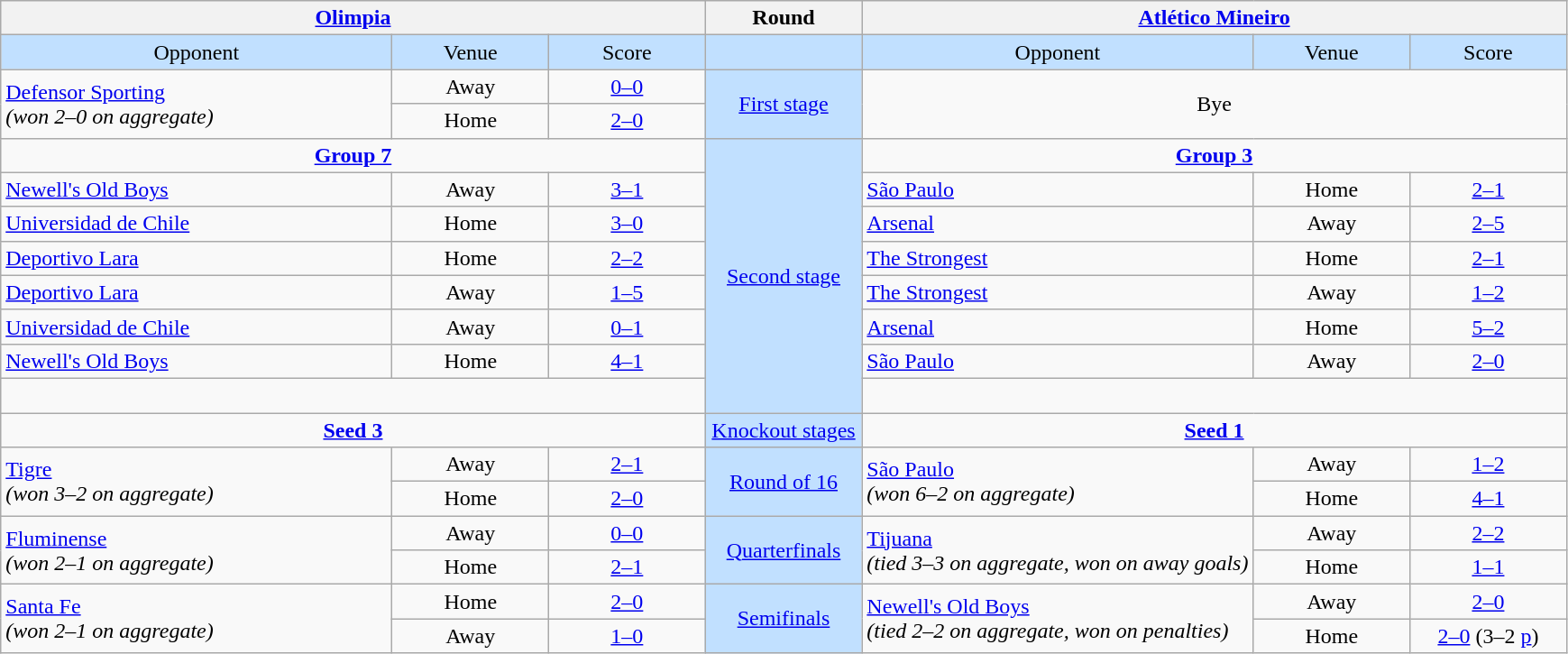<table class="wikitable" style="text-align: center;">
<tr>
<th colspan=3> <a href='#'>Olimpia</a></th>
<th>Round</th>
<th colspan=3> <a href='#'>Atlético Mineiro</a></th>
</tr>
<tr bgcolor=#c1e0ff>
<td width=25%>Opponent</td>
<td width=10%>Venue</td>
<td width=10%>Score</td>
<td width=10%></td>
<td width=25%>Opponent</td>
<td width=10%>Venue</td>
<td width=10%>Score</td>
</tr>
<tr>
<td rowspan=2 align=left> <a href='#'>Defensor Sporting</a><br><em>(won 2–0 on aggregate)</em></td>
<td>Away</td>
<td><a href='#'>0–0</a></td>
<td rowspan=2 bgcolor=#c1e0ff><a href='#'>First stage</a></td>
<td rowspan=2 colspan=3>Bye</td>
</tr>
<tr>
<td>Home</td>
<td><a href='#'>2–0</a></td>
</tr>
<tr>
<td colspan=3><strong><a href='#'>Group 7</a></strong></td>
<td rowspan=8 bgcolor=#c1e0ff><a href='#'>Second stage</a></td>
<td colspan=3><strong><a href='#'>Group 3</a></strong></td>
</tr>
<tr>
<td align=left> <a href='#'>Newell's Old Boys</a></td>
<td>Away</td>
<td><a href='#'>3–1</a></td>
<td align=left> <a href='#'>São Paulo</a></td>
<td>Home</td>
<td><a href='#'>2–1</a></td>
</tr>
<tr>
<td align=left> <a href='#'>Universidad de Chile</a></td>
<td>Home</td>
<td><a href='#'>3–0</a></td>
<td align=left> <a href='#'>Arsenal</a></td>
<td>Away</td>
<td><a href='#'>2–5</a></td>
</tr>
<tr>
<td align=left> <a href='#'>Deportivo Lara</a></td>
<td>Home</td>
<td><a href='#'>2–2</a></td>
<td align=left> <a href='#'>The Strongest</a></td>
<td>Home</td>
<td><a href='#'>2–1</a></td>
</tr>
<tr>
<td align=left> <a href='#'>Deportivo Lara</a></td>
<td>Away</td>
<td><a href='#'>1–5</a></td>
<td align=left> <a href='#'>The Strongest</a></td>
<td>Away</td>
<td><a href='#'>1–2</a></td>
</tr>
<tr>
<td align=left> <a href='#'>Universidad de Chile</a></td>
<td>Away</td>
<td><a href='#'>0–1</a></td>
<td align=left> <a href='#'>Arsenal</a></td>
<td>Home</td>
<td><a href='#'>5–2</a></td>
</tr>
<tr>
<td align=left> <a href='#'>Newell's Old Boys</a></td>
<td>Home</td>
<td><a href='#'>4–1</a></td>
<td align=left> <a href='#'>São Paulo</a></td>
<td>Away</td>
<td><a href='#'>2–0</a></td>
</tr>
<tr>
<td colspan=3 align=center valign=top><br></td>
<td colspan=3 align=center valign=top><br></td>
</tr>
<tr>
<td colspan=3><strong><a href='#'>Seed 3</a></strong></td>
<td bgcolor=#c1e0ff><a href='#'>Knockout stages</a></td>
<td colspan=3><strong><a href='#'>Seed 1</a></strong></td>
</tr>
<tr>
<td rowspan=2 align=left> <a href='#'>Tigre</a><br><em>(won 3–2 on aggregate)</em></td>
<td>Away</td>
<td><a href='#'>2–1</a></td>
<td rowspan=2 bgcolor=#c1e0ff><a href='#'>Round of 16</a></td>
<td rowspan=2 align=left> <a href='#'>São Paulo</a><br><em>(won 6–2 on aggregate)</em></td>
<td>Away</td>
<td><a href='#'>1–2</a></td>
</tr>
<tr>
<td>Home</td>
<td><a href='#'>2–0</a></td>
<td>Home</td>
<td><a href='#'>4–1</a></td>
</tr>
<tr>
<td rowspan=2 align=left> <a href='#'>Fluminense</a><br><em>(won 2–1 on aggregate)</em></td>
<td>Away</td>
<td><a href='#'>0–0</a></td>
<td rowspan=2 bgcolor=#c1e0ff><a href='#'>Quarterfinals</a></td>
<td rowspan=2 align=left> <a href='#'>Tijuana</a><br><em>(tied 3–3 on aggregate, won on away goals)</em></td>
<td>Away</td>
<td><a href='#'>2–2</a></td>
</tr>
<tr>
<td>Home</td>
<td><a href='#'>2–1</a></td>
<td>Home</td>
<td><a href='#'>1–1</a></td>
</tr>
<tr>
<td rowspan=2 align=left> <a href='#'>Santa Fe</a><br><em>(won 2–1 on aggregate)</em></td>
<td>Home</td>
<td><a href='#'>2–0</a></td>
<td rowspan=2 bgcolor=#c1e0ff><a href='#'>Semifinals</a></td>
<td rowspan=2 align=left> <a href='#'>Newell's Old Boys</a><br><em>(tied 2–2 on aggregate, won on penalties)</em></td>
<td>Away</td>
<td><a href='#'>2–0</a></td>
</tr>
<tr>
<td>Away</td>
<td><a href='#'>1–0</a></td>
<td>Home</td>
<td><a href='#'>2–0</a> (3–2 <a href='#'>p</a>)</td>
</tr>
</table>
